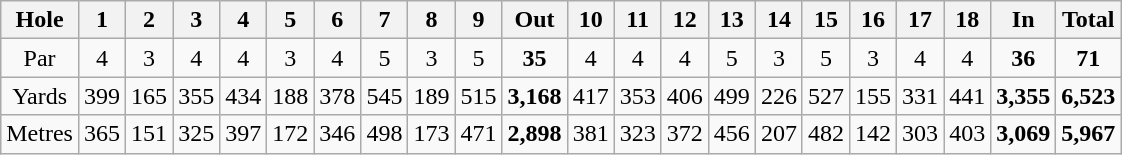<table class="wikitable" style="text-align:center">
<tr>
<th align="left">Hole</th>
<th>1</th>
<th>2</th>
<th>3</th>
<th>4</th>
<th>5</th>
<th>6</th>
<th>7</th>
<th>8</th>
<th>9</th>
<th>Out</th>
<th>10</th>
<th>11</th>
<th>12</th>
<th>13</th>
<th>14</th>
<th>15</th>
<th>16</th>
<th>17</th>
<th>18</th>
<th>In</th>
<th>Total</th>
</tr>
<tr>
<td align="center">Par</td>
<td>4</td>
<td>3</td>
<td>4</td>
<td>4</td>
<td>3</td>
<td>4</td>
<td>5</td>
<td>3</td>
<td>5</td>
<td><strong>35</strong></td>
<td>4</td>
<td>4</td>
<td>4</td>
<td>5</td>
<td>3</td>
<td>5</td>
<td>3</td>
<td>4</td>
<td>4</td>
<td><strong>36</strong></td>
<td><strong>71</strong></td>
</tr>
<tr>
<td align="center">Yards</td>
<td>399</td>
<td>165</td>
<td>355</td>
<td>434</td>
<td>188</td>
<td>378</td>
<td>545</td>
<td>189</td>
<td>515</td>
<td><strong>3,168</strong></td>
<td>417</td>
<td>353</td>
<td>406</td>
<td>499</td>
<td>226</td>
<td>527</td>
<td>155</td>
<td>331</td>
<td>441</td>
<td><strong>3,355</strong></td>
<td><strong>6,523</strong></td>
</tr>
<tr>
<td align="center">Metres</td>
<td>365</td>
<td>151</td>
<td>325</td>
<td>397</td>
<td>172</td>
<td>346</td>
<td>498</td>
<td>173</td>
<td>471</td>
<td><strong>2,898</strong></td>
<td>381</td>
<td>323</td>
<td>372</td>
<td>456</td>
<td>207</td>
<td>482</td>
<td>142</td>
<td>303</td>
<td>403</td>
<td><strong>3,069</strong></td>
<td><strong>5,967</strong></td>
</tr>
</table>
